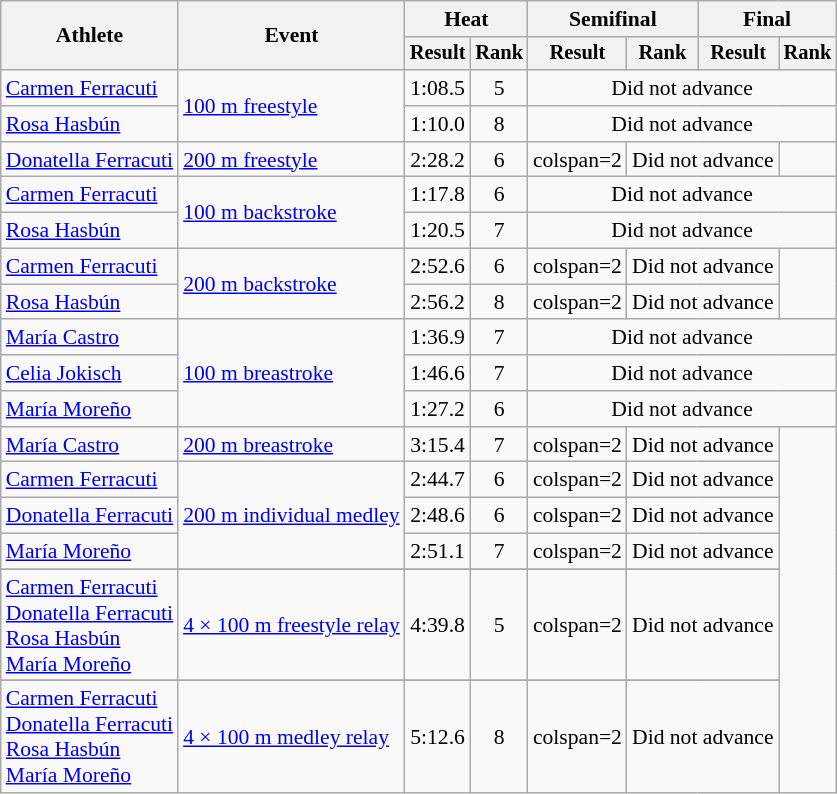<table class="wikitable" style="font-size:90%; text-align: center">
<tr>
<th rowspan="2">Athlete</th>
<th rowspan="2">Event</th>
<th colspan="2">Heat</th>
<th colspan="2">Semifinal</th>
<th colspan="2">Final</th>
</tr>
<tr style="font-size:95%">
<th>Result</th>
<th>Rank</th>
<th>Result</th>
<th>Rank</th>
<th>Result</th>
<th>Rank</th>
</tr>
<tr>
<td align=left><a href='#'>Carmen Ferracuti</a></td>
<td align=left rowspan=2><a href='#'>100 m freestyle</a></td>
<td>1:08.5</td>
<td>5</td>
<td colspan=4>Did not advance</td>
</tr>
<tr align=center>
<td align=left><a href='#'>Rosa Hasbún</a></td>
<td>1:10.0</td>
<td>8</td>
<td colspan=4>Did not advance</td>
</tr>
<tr>
<td align=left><a href='#'>Donatella Ferracuti</a></td>
<td align=left><a href='#'>200 m freestyle</a></td>
<td>2:28.2</td>
<td>6</td>
<td>colspan=2 </td>
<td colspan=2>Did not advance</td>
</tr>
<tr>
<td align=left><a href='#'>Carmen Ferracuti</a></td>
<td align=left rowspan=2><a href='#'>100 m backstroke</a></td>
<td>1:17.8</td>
<td>6</td>
<td colspan=4>Did not advance</td>
</tr>
<tr align=center>
<td align=left><a href='#'>Rosa Hasbún</a></td>
<td>1:20.5</td>
<td>7</td>
<td colspan=4>Did not advance</td>
</tr>
<tr>
<td align=left><a href='#'>Carmen Ferracuti</a></td>
<td align=left rowspan=2><a href='#'>200 m backstroke</a></td>
<td>2:52.6</td>
<td>6</td>
<td>colspan=2 </td>
<td colspan=2>Did not advance</td>
</tr>
<tr align=center>
<td align=left><a href='#'>Rosa Hasbún</a></td>
<td>2:56.2</td>
<td>8</td>
<td>colspan=2 </td>
<td colspan=2>Did not advance</td>
</tr>
<tr>
<td align=left><a href='#'>María Castro</a></td>
<td align=left rowspan=3><a href='#'>100 m breastroke</a></td>
<td>1:36.9</td>
<td>7</td>
<td colspan=4>Did not advance</td>
</tr>
<tr align=center>
<td align=left><a href='#'>Celia Jokisch</a></td>
<td>1:46.6</td>
<td>7</td>
<td colspan=4>Did not advance</td>
</tr>
<tr align=center>
<td align=left><a href='#'>María Moreño</a></td>
<td>1:27.2</td>
<td>6</td>
<td colspan=4>Did not advance</td>
</tr>
<tr>
<td align=left><a href='#'>María Castro</a></td>
<td align=left><a href='#'>200 m breastroke</a></td>
<td>3:15.4</td>
<td>7</td>
<td>colspan=2 </td>
<td colspan=2>Did not advance</td>
</tr>
<tr>
<td align=left><a href='#'>Carmen Ferracuti</a></td>
<td align=left rowspan=3><a href='#'>200 m individual medley</a></td>
<td>2:44.7</td>
<td>6</td>
<td>colspan=2 </td>
<td colspan=2>Did not advance</td>
</tr>
<tr align=center>
<td align=left><a href='#'>Donatella Ferracuti</a></td>
<td>2:48.6</td>
<td>6</td>
<td>colspan=2 </td>
<td colspan=2>Did not advance</td>
</tr>
<tr align=center>
<td align=left><a href='#'>María Moreño</a></td>
<td>2:51.1</td>
<td>7</td>
<td>colspan=2 </td>
<td colspan=2>Did not advance</td>
</tr>
<tr>
</tr>
<tr align=center>
<td align=left><a href='#'>Carmen Ferracuti</a><br><a href='#'>Donatella Ferracuti</a><br><a href='#'>Rosa Hasbún</a><br><a href='#'>María Moreño</a></td>
<td align=left><a href='#'>4 × 100 m freestyle relay</a></td>
<td>4:39.8</td>
<td>5</td>
<td>colspan=2 </td>
<td colspan=2>Did not advance</td>
</tr>
<tr>
</tr>
<tr align=center>
<td align=left><a href='#'>Carmen Ferracuti</a><br><a href='#'>Donatella Ferracuti</a><br><a href='#'>Rosa Hasbún</a><br><a href='#'>María Moreño</a></td>
<td align=left><a href='#'>4 × 100 m medley relay</a></td>
<td>5:12.6</td>
<td>8</td>
<td>colspan=2 </td>
<td colspan=2>Did not advance</td>
</tr>
</table>
